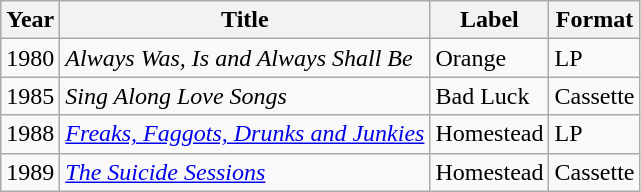<table class="wikitable">
<tr>
<th>Year</th>
<th>Title</th>
<th>Label</th>
<th>Format</th>
</tr>
<tr>
<td>1980</td>
<td><em>Always Was, Is and Always Shall Be</em></td>
<td>Orange</td>
<td>LP</td>
</tr>
<tr>
<td>1985</td>
<td><em>Sing Along Love Songs</em></td>
<td>Bad Luck</td>
<td>Cassette</td>
</tr>
<tr>
<td>1988</td>
<td><em><a href='#'>Freaks, Faggots, Drunks and Junkies</a></em></td>
<td>Homestead</td>
<td>LP</td>
</tr>
<tr>
<td>1989</td>
<td><em><a href='#'>The Suicide Sessions</a></em></td>
<td>Homestead</td>
<td>Cassette</td>
</tr>
</table>
